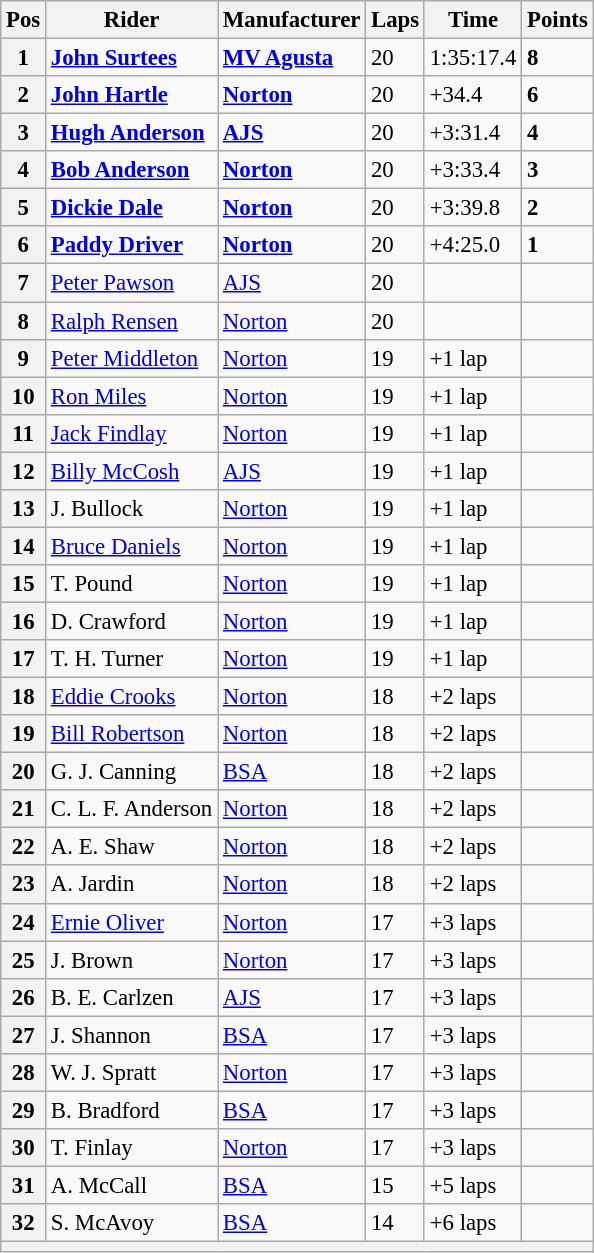<table class="wikitable" style="font-size: 95%;">
<tr>
<th>Pos</th>
<th>Rider</th>
<th>Manufacturer</th>
<th>Laps</th>
<th>Time</th>
<th>Points</th>
</tr>
<tr>
<th>1</th>
<td> <strong><a href='#'>John Surtees</a></strong></td>
<td><strong><a href='#'>MV Agusta</a></strong></td>
<td>20</td>
<td>1:35:17.4</td>
<td><strong>8</strong></td>
</tr>
<tr>
<th>2</th>
<td> <strong><a href='#'>John Hartle</a></strong></td>
<td><strong><a href='#'>Norton</a></strong></td>
<td>20</td>
<td>+34.4</td>
<td><strong>6</strong></td>
</tr>
<tr>
<th>3</th>
<td> <strong><a href='#'>Hugh Anderson</a></strong></td>
<td><strong><a href='#'>AJS</a></strong></td>
<td>20</td>
<td>+3:31.4</td>
<td><strong>4</strong></td>
</tr>
<tr>
<th>4</th>
<td> <strong><a href='#'>Bob Anderson</a></strong></td>
<td><strong><a href='#'>Norton</a></strong></td>
<td>20</td>
<td>+3:33.4</td>
<td><strong>3</strong></td>
</tr>
<tr>
<th>5</th>
<td> <strong><a href='#'>Dickie Dale</a></strong></td>
<td><strong><a href='#'>Norton</a></strong></td>
<td>20</td>
<td>+3:39.8</td>
<td><strong>2</strong></td>
</tr>
<tr>
<th>6</th>
<td> <strong><a href='#'>Paddy Driver</a></strong></td>
<td><strong><a href='#'>Norton</a></strong></td>
<td>20</td>
<td>+4:25.0</td>
<td><strong>1</strong></td>
</tr>
<tr>
<th>7</th>
<td> <a href='#'>Peter Pawson</a></td>
<td><a href='#'>AJS</a></td>
<td>20</td>
<td></td>
<td></td>
</tr>
<tr>
<th>8</th>
<td> <a href='#'>Ralph Rensen</a></td>
<td><a href='#'>Norton</a></td>
<td>20</td>
<td></td>
<td></td>
</tr>
<tr>
<th>9</th>
<td> <a href='#'>Peter Middleton</a></td>
<td><a href='#'>Norton</a></td>
<td>19</td>
<td>+1 lap</td>
<td></td>
</tr>
<tr>
<th>10</th>
<td> <a href='#'>Ron Miles</a></td>
<td><a href='#'>Norton</a></td>
<td>19</td>
<td>+1 lap</td>
<td></td>
</tr>
<tr>
<th>11</th>
<td> <a href='#'>Jack Findlay</a></td>
<td><a href='#'>Norton</a></td>
<td>19</td>
<td>+1 lap</td>
<td></td>
</tr>
<tr>
<th>12</th>
<td> <a href='#'>Billy McCosh</a></td>
<td><a href='#'>AJS</a></td>
<td>19</td>
<td>+1 lap</td>
<td></td>
</tr>
<tr>
<th>13</th>
<td>J. Bullock</td>
<td><a href='#'>Norton</a></td>
<td>19</td>
<td>+1 lap</td>
<td></td>
</tr>
<tr>
<th>14</th>
<td> <a href='#'>Bruce Daniels</a></td>
<td><a href='#'>Norton</a></td>
<td>19</td>
<td>+1 lap</td>
<td></td>
</tr>
<tr>
<th>15</th>
<td>T. Pound</td>
<td><a href='#'>Norton</a></td>
<td>19</td>
<td>+1 lap</td>
<td></td>
</tr>
<tr>
<th>16</th>
<td>D. Crawford</td>
<td><a href='#'>Norton</a></td>
<td>19</td>
<td>+1 lap</td>
<td></td>
</tr>
<tr>
<th>17</th>
<td>T. H. Turner</td>
<td><a href='#'>Norton</a></td>
<td>19</td>
<td>+1 lap</td>
<td></td>
</tr>
<tr>
<th>18</th>
<td> <a href='#'>Eddie Crooks</a></td>
<td><a href='#'>Norton</a></td>
<td>18</td>
<td>+2 laps</td>
<td></td>
</tr>
<tr>
<th>19</th>
<td> <a href='#'>Bill Robertson</a></td>
<td><a href='#'>Norton</a></td>
<td>18</td>
<td>+2 laps</td>
<td></td>
</tr>
<tr>
<th>20</th>
<td>G. J. Canning</td>
<td><a href='#'>BSA</a></td>
<td>18</td>
<td>+2 laps</td>
<td></td>
</tr>
<tr>
<th>21</th>
<td>C. L. F. Anderson</td>
<td><a href='#'>Norton</a></td>
<td>18</td>
<td>+2 laps</td>
<td></td>
</tr>
<tr>
<th>22</th>
<td>A. E. Shaw</td>
<td><a href='#'>Norton</a></td>
<td>18</td>
<td>+2 laps</td>
<td></td>
</tr>
<tr>
<th>23</th>
<td>A. Jardin</td>
<td><a href='#'>Norton</a></td>
<td>18</td>
<td>+2 laps</td>
<td></td>
</tr>
<tr>
<th>24</th>
<td> <a href='#'>Ernie Oliver</a></td>
<td><a href='#'>Norton</a></td>
<td>17</td>
<td>+3 laps</td>
<td></td>
</tr>
<tr>
<th>25</th>
<td>J. Brown</td>
<td><a href='#'>Norton</a></td>
<td>17</td>
<td>+3 laps</td>
<td></td>
</tr>
<tr>
<th>26</th>
<td>B. E. Carlzen</td>
<td><a href='#'>AJS</a></td>
<td>17</td>
<td>+3 laps</td>
<td></td>
</tr>
<tr>
<th>27</th>
<td>J. Shannon</td>
<td><a href='#'>BSA</a></td>
<td>17</td>
<td>+3 laps</td>
<td></td>
</tr>
<tr>
<th>28</th>
<td>W. J. Spratt</td>
<td><a href='#'>Norton</a></td>
<td>17</td>
<td>+3 laps</td>
<td></td>
</tr>
<tr>
<th>29</th>
<td>B. Bradford</td>
<td><a href='#'>BSA</a></td>
<td>17</td>
<td>+3 laps</td>
<td></td>
</tr>
<tr>
<th>30</th>
<td>T. Finlay</td>
<td><a href='#'>Norton</a></td>
<td>17</td>
<td>+3 laps</td>
<td></td>
</tr>
<tr>
<th>31</th>
<td>A. McCall</td>
<td><a href='#'>BSA</a></td>
<td>15</td>
<td>+5 laps</td>
<td></td>
</tr>
<tr>
<th>32</th>
<td>S. McAvoy</td>
<td><a href='#'>BSA</a></td>
<td>14</td>
<td>+6 laps</td>
<td></td>
</tr>
<tr>
<th colspan=6></th>
</tr>
</table>
